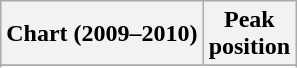<table class="wikitable sortable plainrowheaders">
<tr>
<th scope="col">Chart (2009–2010)</th>
<th scope="col">Peak<br>position</th>
</tr>
<tr>
</tr>
<tr>
</tr>
<tr>
</tr>
<tr>
</tr>
<tr>
</tr>
<tr>
</tr>
<tr>
</tr>
<tr>
</tr>
<tr>
</tr>
</table>
